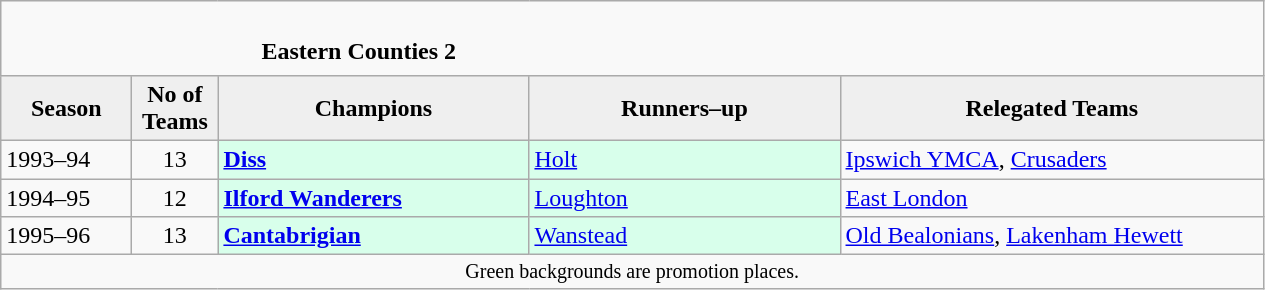<table class="wikitable" style="text-align: left;">
<tr>
<td colspan="11" cellpadding="0" cellspacing="0"><br><table border="0" style="width:100%;" cellpadding="0" cellspacing="0">
<tr>
<td style="width:20%; border:0;"></td>
<td style="border:0;"><strong>Eastern Counties 2</strong></td>
<td style="width:20%; border:0;"></td>
</tr>
</table>
</td>
</tr>
<tr>
<th style="background:#efefef; width:80px;">Season</th>
<th style="background:#efefef; width:50px;">No of Teams</th>
<th style="background:#efefef; width:200px;">Champions</th>
<th style="background:#efefef; width:200px;">Runners–up</th>
<th style="background:#efefef; width:275px;">Relegated Teams</th>
</tr>
<tr align=left>
<td>1993–94</td>
<td style="text-align: center;">13</td>
<td style="background:#d8ffeb;"><strong><a href='#'>Diss</a></strong></td>
<td style="background:#d8ffeb;"><a href='#'>Holt</a></td>
<td><a href='#'>Ipswich YMCA</a>, <a href='#'>Crusaders</a></td>
</tr>
<tr>
<td>1994–95</td>
<td style="text-align: center;">12</td>
<td style="background:#d8ffeb;"><strong><a href='#'>Ilford Wanderers</a></strong></td>
<td style="background:#d8ffeb;"><a href='#'>Loughton</a></td>
<td><a href='#'>East London</a></td>
</tr>
<tr>
<td>1995–96</td>
<td style="text-align: center;">13</td>
<td style="background:#d8ffeb;"><strong><a href='#'>Cantabrigian</a></strong></td>
<td style="background:#d8ffeb;"><a href='#'>Wanstead</a></td>
<td><a href='#'>Old Bealonians</a>, <a href='#'>Lakenham Hewett</a></td>
</tr>
<tr>
<td colspan="15"  style="border:0; font-size:smaller; text-align:center;">Green backgrounds are promotion places.</td>
</tr>
</table>
